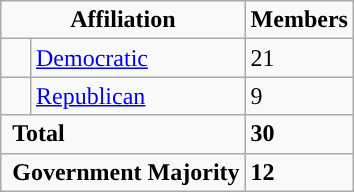<table class="wikitable">
<tr>
<td colspan="2" rowspan="1" align="center" valign="top"><strong>Affiliation</strong></td>
<td style="vertical-align:top;"><strong>Members</strong></td>
</tr>
<tr>
<td style="background-color:"> </td>
<td><a href='#'>Democratic</a></td>
<td>21</td>
</tr>
<tr>
<td style="background-color:"> </td>
<td><a href='#'>Republican</a></td>
<td>9</td>
</tr>
<tr>
<td colspan="2" rowspan="1"> <strong>Total</strong></td>
<td><strong>30</strong></td>
</tr>
<tr>
<td colspan="2" rowspan="1"> <strong>Government Majority</strong></td>
<td><strong>12</strong></td>
</tr>
</table>
